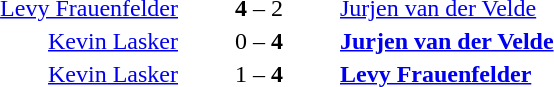<table style="text-align:center">
<tr>
<th width=223></th>
<th width=100></th>
<th width=223></th>
</tr>
<tr>
<td align=right><a href='#'>Levy Frauenfelder</a> </td>
<td><strong>4</strong> – 2</td>
<td align=left> <a href='#'>Jurjen van der Velde</a></td>
</tr>
<tr>
<td align=right><a href='#'>Kevin Lasker</a> </td>
<td>0 – <strong>4</strong></td>
<td align=left> <strong><a href='#'>Jurjen van der Velde</a></strong></td>
</tr>
<tr>
<td align=right><a href='#'>Kevin Lasker</a> </td>
<td>1 – <strong>4</strong></td>
<td align=left> <strong><a href='#'>Levy Frauenfelder</a></strong></td>
</tr>
</table>
